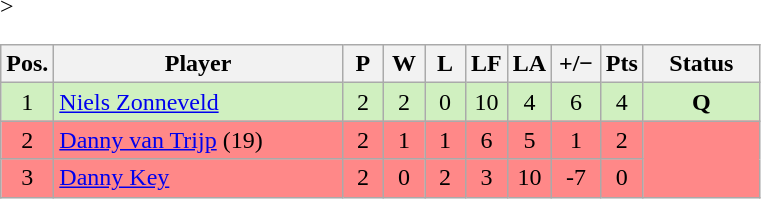<table class="wikitable" style="text-align:center; margin: 1em auto 1em auto, align:left">
<tr>
<th width=20>Pos.</th>
<th width=185>Player</th>
<th width=20>P</th>
<th width=20>W</th>
<th width=20>L</th>
<th width=20>LF</th>
<th width=20>LA</th>
<th width=25>+/−</th>
<th width=20>Pts</th>
<th width=70>Status</th>
</tr>
<tr style="background:#D0F0C0;" -->>
<td>1</td>
<td align=left> <a href='#'>Niels Zonneveld</a></td>
<td>2</td>
<td>2</td>
<td>0</td>
<td>10</td>
<td>4</td>
<td>6</td>
<td>4</td>
<td rowspan=1><strong>Q</strong></td>
</tr>
<tr style="background:#FF8888; -->">
<td>2</td>
<td align=left> <a href='#'>Danny van Trijp</a> (19)</td>
<td>2</td>
<td>1</td>
<td>1</td>
<td>6</td>
<td>5</td>
<td>1</td>
<td>2</td>
<td rowspan=2></td>
</tr>
<tr style="background:#FF8888; -->">
<td>3</td>
<td align=left> <a href='#'>Danny Key</a></td>
<td>2</td>
<td>0</td>
<td>2</td>
<td>3</td>
<td>10</td>
<td>-7</td>
<td>0</td>
</tr>
</table>
